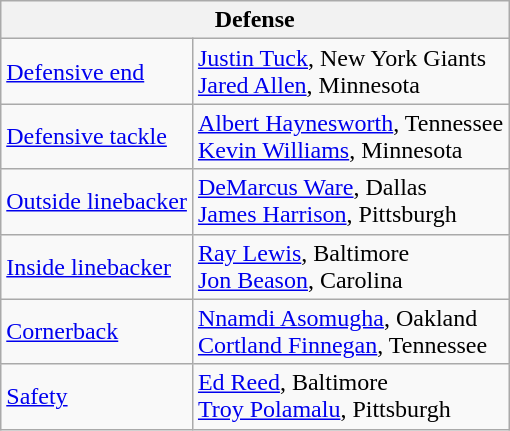<table class="wikitable">
<tr>
<th colspan="2">Defense</th>
</tr>
<tr>
<td><a href='#'>Defensive end</a></td>
<td><a href='#'>Justin Tuck</a>, New York Giants<br><a href='#'>Jared Allen</a>, Minnesota</td>
</tr>
<tr>
<td><a href='#'>Defensive tackle</a></td>
<td><a href='#'>Albert Haynesworth</a>, Tennessee<br><a href='#'>Kevin Williams</a>, Minnesota</td>
</tr>
<tr>
<td><a href='#'>Outside linebacker</a></td>
<td><a href='#'>DeMarcus Ware</a>, Dallas<br><a href='#'>James Harrison</a>, Pittsburgh</td>
</tr>
<tr>
<td><a href='#'>Inside linebacker</a></td>
<td><a href='#'>Ray Lewis</a>, Baltimore<br><a href='#'>Jon Beason</a>, Carolina</td>
</tr>
<tr>
<td><a href='#'>Cornerback</a></td>
<td><a href='#'>Nnamdi Asomugha</a>, Oakland<br><a href='#'>Cortland Finnegan</a>, Tennessee</td>
</tr>
<tr>
<td><a href='#'>Safety</a></td>
<td><a href='#'>Ed Reed</a>, Baltimore<br><a href='#'>Troy Polamalu</a>, Pittsburgh</td>
</tr>
</table>
